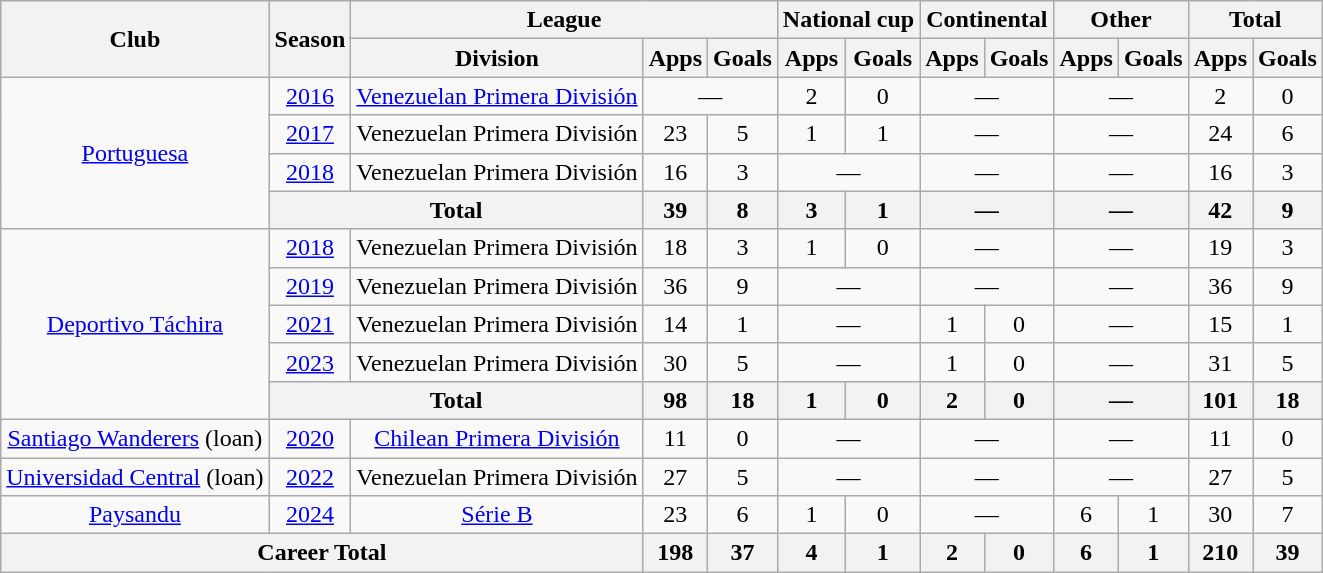<table class="wikitable" style="text-align: center;">
<tr>
<th rowspan="2">Club</th>
<th rowspan="2">Season</th>
<th colspan="3">League</th>
<th colspan="2">National cup</th>
<th colspan="2">Continental</th>
<th colspan="2">Other</th>
<th colspan="2">Total</th>
</tr>
<tr>
<th>Division</th>
<th>Apps</th>
<th>Goals</th>
<th>Apps</th>
<th>Goals</th>
<th>Apps</th>
<th>Goals</th>
<th>Apps</th>
<th>Goals</th>
<th>Apps</th>
<th>Goals</th>
</tr>
<tr>
<td rowspan="4"><a href='#'>Portuguesa</a></td>
<td><a href='#'>2016</a></td>
<td><a href='#'>Venezuelan Primera División</a></td>
<td colspan="2">—</td>
<td>2</td>
<td>0</td>
<td colspan="2">—</td>
<td colspan="2">—</td>
<td>2</td>
<td>0</td>
</tr>
<tr>
<td><a href='#'>2017</a></td>
<td>Venezuelan Primera División</td>
<td>23</td>
<td>5</td>
<td>1</td>
<td>1</td>
<td colspan="2">—</td>
<td colspan="2">—</td>
<td>24</td>
<td>6</td>
</tr>
<tr>
<td><a href='#'>2018</a></td>
<td>Venezuelan Primera División</td>
<td>16</td>
<td>3</td>
<td colspan="2">—</td>
<td colspan="2">—</td>
<td colspan="2">—</td>
<td>16</td>
<td>3</td>
</tr>
<tr>
<th colspan="2">Total</th>
<th>39</th>
<th>8</th>
<th>3</th>
<th>1</th>
<th colspan="2">—</th>
<th colspan="2">—</th>
<th>42</th>
<th>9</th>
</tr>
<tr>
<td rowspan="5"><a href='#'>Deportivo Táchira</a></td>
<td><a href='#'>2018</a></td>
<td>Venezuelan Primera División</td>
<td>18</td>
<td>3</td>
<td>1</td>
<td>0</td>
<td colspan="2">—</td>
<td colspan="2">—</td>
<td>19</td>
<td>3</td>
</tr>
<tr>
<td><a href='#'>2019</a></td>
<td>Venezuelan Primera División</td>
<td>36</td>
<td>9</td>
<td colspan="2">—</td>
<td colspan="2">—</td>
<td colspan="2">—</td>
<td>36</td>
<td>9</td>
</tr>
<tr>
<td><a href='#'>2021</a></td>
<td>Venezuelan Primera División</td>
<td>14</td>
<td>1</td>
<td colspan="2">—</td>
<td>1</td>
<td>0</td>
<td colspan="2">—</td>
<td>15</td>
<td>1</td>
</tr>
<tr>
<td><a href='#'>2023</a></td>
<td>Venezuelan Primera División</td>
<td>30</td>
<td>5</td>
<td colspan="2">—</td>
<td>1</td>
<td>0</td>
<td colspan="2">—</td>
<td>31</td>
<td>5</td>
</tr>
<tr>
<th colspan="2">Total</th>
<th>98</th>
<th>18</th>
<th>1</th>
<th>0</th>
<th>2</th>
<th>0</th>
<th colspan="2">—</th>
<th>101</th>
<th>18</th>
</tr>
<tr>
<td><a href='#'>Santiago Wanderers</a> (loan)</td>
<td><a href='#'>2020</a></td>
<td><a href='#'>Chilean Primera División</a></td>
<td>11</td>
<td>0</td>
<td colspan="2">—</td>
<td colspan="2">—</td>
<td colspan="2">—</td>
<td>11</td>
<td>0</td>
</tr>
<tr>
<td><a href='#'>Universidad Central</a> (loan)</td>
<td><a href='#'>2022</a></td>
<td>Venezuelan Primera División</td>
<td>27</td>
<td>5</td>
<td colspan="2">—</td>
<td colspan="2">—</td>
<td colspan="2">—</td>
<td>27</td>
<td>5</td>
</tr>
<tr>
<td><a href='#'>Paysandu</a></td>
<td><a href='#'>2024</a></td>
<td><a href='#'>Série B</a></td>
<td>23</td>
<td>6</td>
<td>1</td>
<td>0</td>
<td colspan="2">—</td>
<td>6</td>
<td>1</td>
<td>30</td>
<td>7</td>
</tr>
<tr>
<th colspan="3">Career Total</th>
<th>198</th>
<th>37</th>
<th>4</th>
<th>1</th>
<th>2</th>
<th>0</th>
<th>6</th>
<th>1</th>
<th>210</th>
<th>39</th>
</tr>
</table>
